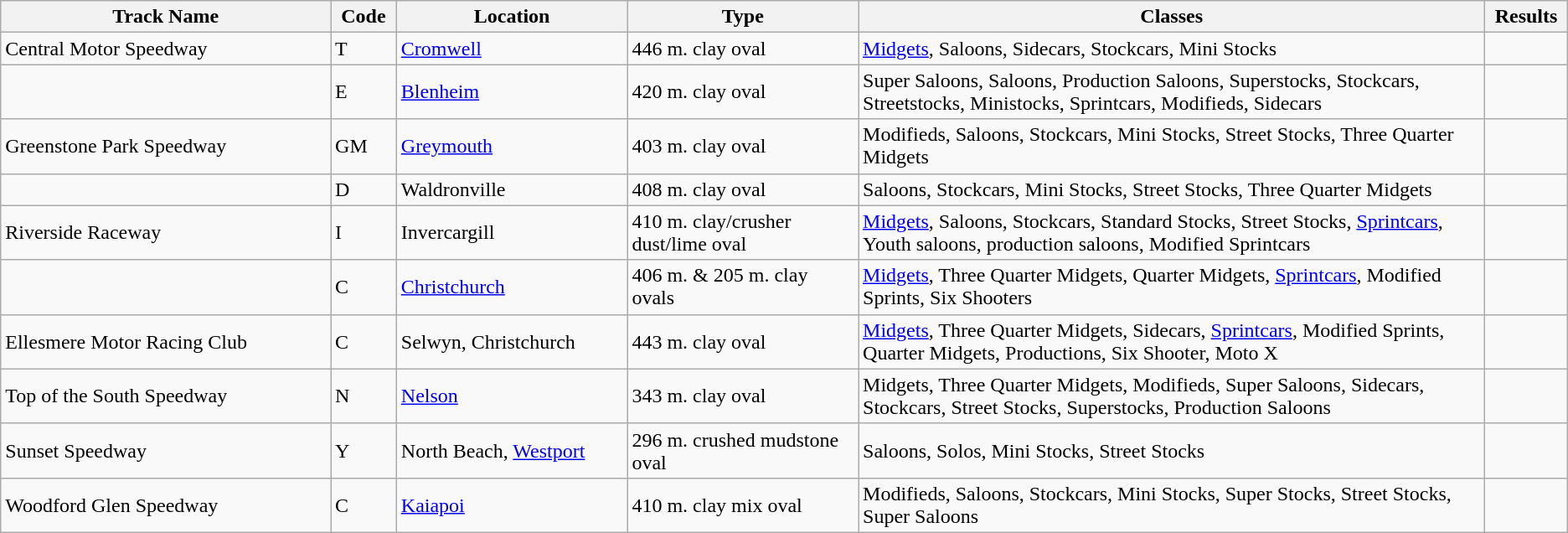<table class="wikitable">
<tr>
<th width=20%>Track Name</th>
<th WIDTH=4%>Code</th>
<th width=14%>Location</th>
<th width=14%>Type</th>
<th width=38%>Classes</th>
<th width=5%>Results</th>
</tr>
<tr>
<td>Central Motor Speedway</td>
<td>T</td>
<td><a href='#'>Cromwell</a></td>
<td>446 m. clay oval</td>
<td><a href='#'>Midgets</a>, Saloons, Sidecars, Stockcars, Mini Stocks</td>
<td></td>
</tr>
<tr>
<td></td>
<td>E</td>
<td><a href='#'>Blenheim</a></td>
<td>420 m. clay oval</td>
<td>Super Saloons, Saloons, Production Saloons, Superstocks, Stockcars, Streetstocks, Ministocks, Sprintcars, Modifieds, Sidecars</td>
<td></td>
</tr>
<tr>
<td>Greenstone Park Speedway</td>
<td>GM</td>
<td><a href='#'>Greymouth</a></td>
<td>403 m. clay oval</td>
<td>Modifieds, Saloons, Stockcars, Mini Stocks, Street Stocks, Three Quarter Midgets</td>
<td></td>
</tr>
<tr>
<td></td>
<td>D</td>
<td>Waldronville</td>
<td>408 m. clay oval</td>
<td>Saloons, Stockcars, Mini Stocks, Street Stocks, Three Quarter Midgets</td>
<td></td>
</tr>
<tr>
<td>Riverside Raceway</td>
<td>I</td>
<td>Invercargill</td>
<td>410 m. clay/crusher dust/lime oval</td>
<td><a href='#'>Midgets</a>, Saloons, Stockcars, Standard Stocks, Street Stocks, <a href='#'>Sprintcars</a>, Youth saloons, production saloons, Modified Sprintcars</td>
<td></td>
</tr>
<tr>
<td></td>
<td>C</td>
<td><a href='#'>Christchurch</a></td>
<td>406 m. & 205 m. clay ovals</td>
<td><a href='#'>Midgets</a>, Three Quarter Midgets, Quarter Midgets, <a href='#'>Sprintcars</a>, Modified Sprints, Six Shooters</td>
<td></td>
</tr>
<tr>
<td>Ellesmere Motor Racing Club</td>
<td>C</td>
<td>Selwyn, Christchurch</td>
<td>443 m. clay oval</td>
<td><a href='#'>Midgets</a>, Three Quarter Midgets, Sidecars, <a href='#'>Sprintcars</a>, Modified Sprints, Quarter Midgets, Productions, Six Shooter, Moto X</td>
<td></td>
</tr>
<tr>
<td>Top of the South Speedway</td>
<td>N</td>
<td><a href='#'>Nelson</a></td>
<td>343 m. clay oval</td>
<td>Midgets, Three Quarter Midgets, Modifieds, Super Saloons, Sidecars, Stockcars, Street Stocks, Superstocks, Production Saloons</td>
<td></td>
</tr>
<tr>
<td>Sunset Speedway</td>
<td>Y</td>
<td>North Beach, <a href='#'>Westport</a></td>
<td>296 m. crushed mudstone oval</td>
<td>Saloons, Solos, Mini Stocks, Street Stocks</td>
<td></td>
</tr>
<tr>
<td>Woodford Glen Speedway </td>
<td>C</td>
<td><a href='#'>Kaiapoi</a></td>
<td>410 m. clay mix oval</td>
<td>Modifieds, Saloons, Stockcars, Mini Stocks, Super Stocks, Street Stocks, Super Saloons</td>
<td></td>
</tr>
</table>
